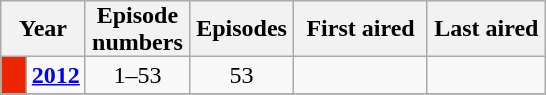<table class="wikitable" style="text-align:center">
<tr>
<th style="padding:0 9px;" colspan="2">Year</th>
<th style="padding:0 4px;">Episode<br>numbers</th>
<th style="padding:0 4px;">Episodes</th>
<th style="padding:0 8px;">First aired</th>
<th style="padding:0 4px;">Last aired</th>
</tr>
<tr>
<td style="background:#ec2400;padding:0 8px;  "></td>
<td><strong><a href='#'>2012</a></strong></td>
<td>1–53</td>
<td>53</td>
<td></td>
<td></td>
</tr>
<tr>
</tr>
</table>
